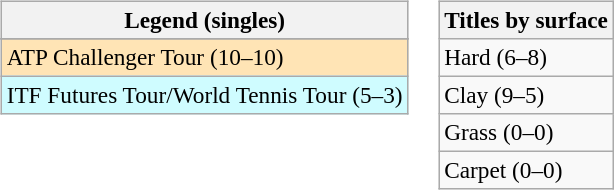<table>
<tr valign=top>
<td><br><table class=wikitable style=font-size:97%>
<tr>
<th>Legend (singles)</th>
</tr>
<tr bgcolor=e5d1cb>
</tr>
<tr bgcolor=moccasin>
<td>ATP Challenger Tour (10–10)</td>
</tr>
<tr bgcolor=cffcff>
<td>ITF Futures Tour/World Tennis Tour (5–3)</td>
</tr>
</table>
</td>
<td><br><table class=wikitable style=font-size:97%>
<tr>
<th>Titles by surface</th>
</tr>
<tr>
<td>Hard (6–8)</td>
</tr>
<tr>
<td>Clay (9–5)</td>
</tr>
<tr>
<td>Grass (0–0)</td>
</tr>
<tr>
<td>Carpet (0–0)</td>
</tr>
</table>
</td>
</tr>
</table>
